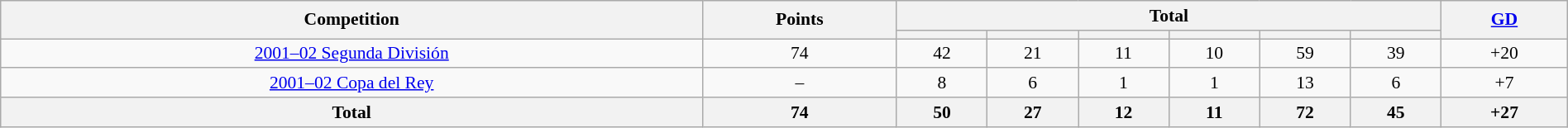<table class="wikitable" style="font-size:90%;width:100%;margin:auto;clear:both;text-align:center;">
<tr>
<th rowspan="2">Competition</th>
<th rowspan="2">Points</th>
<th colspan="6">Total</th>
<th rowspan="2"><a href='#'>GD</a></th>
</tr>
<tr>
<th></th>
<th></th>
<th></th>
<th></th>
<th></th>
<th></th>
</tr>
<tr>
<td> <a href='#'>2001–02 Segunda División</a></td>
<td>74</td>
<td>42</td>
<td>21</td>
<td>11</td>
<td>10</td>
<td>59</td>
<td>39</td>
<td>+20</td>
</tr>
<tr>
<td> <a href='#'>2001–02 Copa del Rey</a></td>
<td>–</td>
<td>8</td>
<td>6</td>
<td>1</td>
<td>1</td>
<td>13</td>
<td>6</td>
<td>+7</td>
</tr>
<tr>
<th>Total</th>
<th>74</th>
<th>50</th>
<th>27</th>
<th>12</th>
<th>11</th>
<th>72</th>
<th>45</th>
<th>+27</th>
</tr>
</table>
